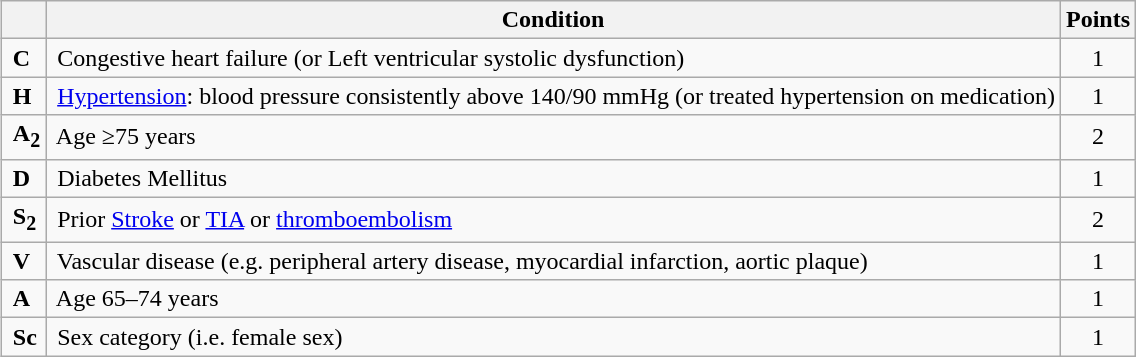<table class="wikitable" style="margin-left:15px">
<tr>
<th></th>
<th>Condition</th>
<th>Points</th>
</tr>
<tr>
<td> <strong>C</strong> </td>
<td> Congestive heart failure (or Left ventricular systolic dysfunction)</td>
<td style="text-align:center">1</td>
</tr>
<tr>
<td> <strong>H</strong></td>
<td> <a href='#'>Hypertension</a>: blood pressure consistently above 140/90 mmHg (or treated hypertension on medication)</td>
<td style="text-align:center">1</td>
</tr>
<tr>
<td> <strong>A<sub>2</sub></strong></td>
<td> Age ≥75 years</td>
<td style="text-align:center">2</td>
</tr>
<tr>
<td> <strong>D</strong></td>
<td> Diabetes Mellitus</td>
<td style="text-align:center">1</td>
</tr>
<tr>
<td> <strong>S<sub>2</sub></strong></td>
<td> Prior <a href='#'>Stroke</a> or <a href='#'>TIA</a> or <a href='#'>thromboembolism</a></td>
<td style="text-align:center">2</td>
</tr>
<tr>
<td> <strong>V</strong></td>
<td> Vascular disease (e.g. peripheral artery disease, myocardial infarction, aortic plaque)</td>
<td style="text-align:center">1</td>
</tr>
<tr>
<td> <strong>A</strong></td>
<td> Age 65–74 years</td>
<td style="text-align:center">1</td>
</tr>
<tr>
<td> <strong>Sc</strong></td>
<td> Sex category (i.e. female sex)</td>
<td style="text-align:center">1</td>
</tr>
</table>
